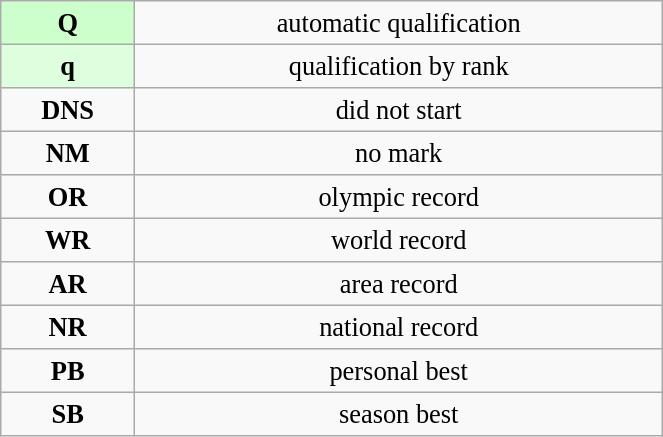<table class="wikitable" style=" text-align:center; font-size:110%;" width="35%">
<tr>
<td bgcolor="ccffcc"><strong>Q</strong></td>
<td>automatic qualification</td>
</tr>
<tr>
<td bgcolor="ddffdd"><strong>q</strong></td>
<td>qualification by rank</td>
</tr>
<tr>
<td><strong>DNS</strong></td>
<td>did not start</td>
</tr>
<tr>
<td><strong>NM</strong></td>
<td>no mark</td>
</tr>
<tr>
<td><strong>OR</strong></td>
<td>olympic record</td>
</tr>
<tr>
<td><strong>WR</strong></td>
<td>world record</td>
</tr>
<tr>
<td><strong>AR</strong></td>
<td>area record</td>
</tr>
<tr>
<td><strong>NR</strong></td>
<td>national record</td>
</tr>
<tr>
<td><strong>PB</strong></td>
<td>personal best</td>
</tr>
<tr>
<td><strong>SB</strong></td>
<td>season best</td>
</tr>
</table>
